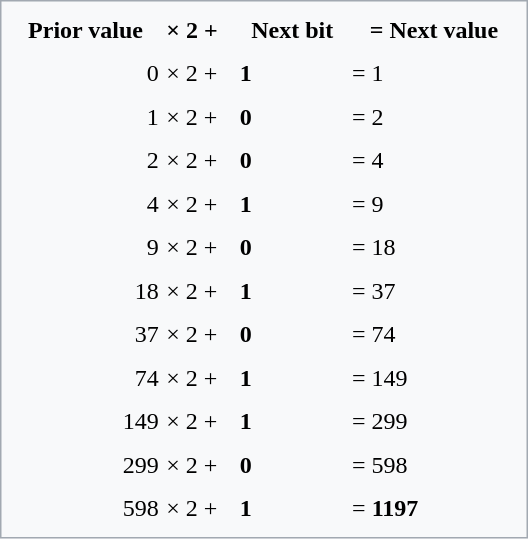<table style= "border: 1px solid #a2a9b1; border-spacing: 3px; background-color: #f8f9fa; color: black; margin: 0.5em 0 0.5em 1em; padding: 0.2em; line-height: 1.5em; width:22em">
<tr>
<th>Prior value</th>
<th style="text-align:left">× 2 +</th>
<th>Next bit</th>
<th>= Next value</th>
</tr>
<tr>
<td align="right">0</td>
<td>× 2 +</td>
<td><strong>1</strong></td>
<td>= 1</td>
</tr>
<tr>
<td align="right">1</td>
<td>× 2 +</td>
<td><strong>0</strong></td>
<td>= 2</td>
</tr>
<tr>
<td align="right">2</td>
<td>× 2 +</td>
<td><strong>0</strong></td>
<td>= 4</td>
</tr>
<tr>
<td align="right">4</td>
<td>× 2 +</td>
<td><strong>1</strong></td>
<td>= 9</td>
</tr>
<tr>
<td align="right">9</td>
<td>× 2 +</td>
<td><strong>0</strong></td>
<td>= 18</td>
</tr>
<tr>
<td align="right">18</td>
<td>× 2 +</td>
<td><strong>1</strong></td>
<td>= 37</td>
</tr>
<tr>
<td align="right">37</td>
<td>× 2 +</td>
<td><strong>0</strong></td>
<td>= 74</td>
</tr>
<tr>
<td align="right">74</td>
<td>× 2 +</td>
<td><strong>1</strong></td>
<td>= 149</td>
</tr>
<tr>
<td align="right">149</td>
<td>× 2 +</td>
<td><strong>1</strong></td>
<td>= 299</td>
</tr>
<tr>
<td align="right">299</td>
<td>× 2 +</td>
<td><strong>0</strong></td>
<td>= 598</td>
</tr>
<tr>
<td align="right">598</td>
<td>× 2 +</td>
<td><strong>1</strong></td>
<td>= <strong>1197</strong></td>
</tr>
</table>
